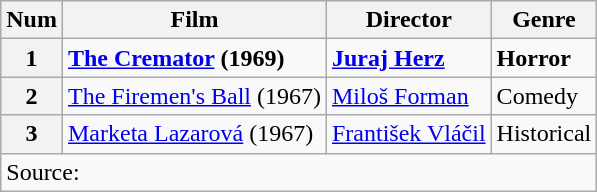<table class="wikitable">
<tr>
<th>Num</th>
<th>Film</th>
<th>Director</th>
<th>Genre</th>
</tr>
<tr>
<th><strong>1</strong></th>
<td><strong><a href='#'>The Cremator</a> (1969)</strong></td>
<td><strong><a href='#'>Juraj Herz</a></strong></td>
<td><strong>Horror</strong></td>
</tr>
<tr>
<th>2</th>
<td><a href='#'>The Firemen's Ball</a> (1967)</td>
<td><a href='#'>Miloš Forman</a></td>
<td>Comedy</td>
</tr>
<tr>
<th>3</th>
<td><a href='#'>Marketa Lazarová</a> (1967)</td>
<td><a href='#'>František Vláčil</a></td>
<td>Historical</td>
</tr>
<tr>
<td colspan="4">Source:</td>
</tr>
</table>
